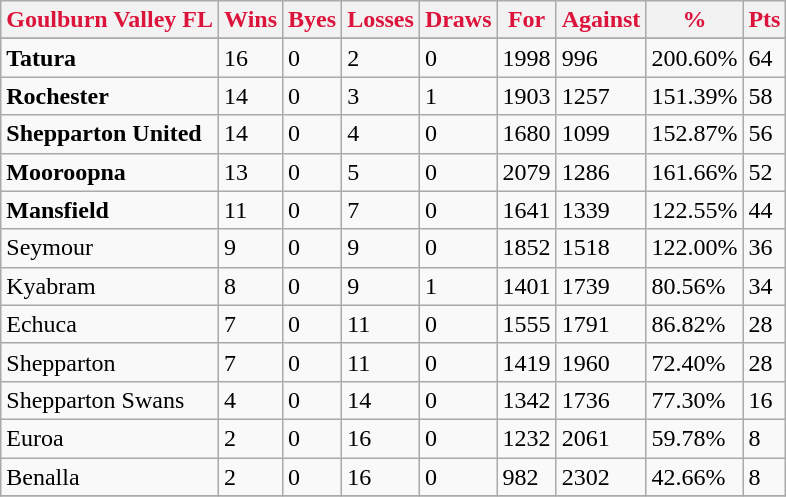<table class="wikitable">
<tr>
<th style="color:crimson">Goulburn Valley FL</th>
<th style="color:crimson">Wins</th>
<th style="color:crimson">Byes</th>
<th style="color:crimson">Losses</th>
<th style="color:crimson">Draws</th>
<th style="color:crimson">For</th>
<th style="color:crimson">Against</th>
<th style="color:crimson">%</th>
<th style="color:crimson">Pts</th>
</tr>
<tr>
</tr>
<tr>
</tr>
<tr>
<td><strong>	Tatura	</strong></td>
<td>16</td>
<td>0</td>
<td>2</td>
<td>0</td>
<td>1998</td>
<td>996</td>
<td>200.60%</td>
<td>64</td>
</tr>
<tr>
<td><strong>	Rochester	</strong></td>
<td>14</td>
<td>0</td>
<td>3</td>
<td>1</td>
<td>1903</td>
<td>1257</td>
<td>151.39%</td>
<td>58</td>
</tr>
<tr>
<td><strong>	Shepparton United	</strong></td>
<td>14</td>
<td>0</td>
<td>4</td>
<td>0</td>
<td>1680</td>
<td>1099</td>
<td>152.87%</td>
<td>56</td>
</tr>
<tr>
<td><strong>	Mooroopna	</strong></td>
<td>13</td>
<td>0</td>
<td>5</td>
<td>0</td>
<td>2079</td>
<td>1286</td>
<td>161.66%</td>
<td>52</td>
</tr>
<tr>
<td><strong>	Mansfield	</strong></td>
<td>11</td>
<td>0</td>
<td>7</td>
<td>0</td>
<td>1641</td>
<td>1339</td>
<td>122.55%</td>
<td>44</td>
</tr>
<tr>
<td>Seymour</td>
<td>9</td>
<td>0</td>
<td>9</td>
<td>0</td>
<td>1852</td>
<td>1518</td>
<td>122.00%</td>
<td>36</td>
</tr>
<tr>
<td>Kyabram</td>
<td>8</td>
<td>0</td>
<td>9</td>
<td>1</td>
<td>1401</td>
<td>1739</td>
<td>80.56%</td>
<td>34</td>
</tr>
<tr>
<td>Echuca</td>
<td>7</td>
<td>0</td>
<td>11</td>
<td>0</td>
<td>1555</td>
<td>1791</td>
<td>86.82%</td>
<td>28</td>
</tr>
<tr>
<td>Shepparton</td>
<td>7</td>
<td>0</td>
<td>11</td>
<td>0</td>
<td>1419</td>
<td>1960</td>
<td>72.40%</td>
<td>28</td>
</tr>
<tr>
<td>Shepparton Swans</td>
<td>4</td>
<td>0</td>
<td>14</td>
<td>0</td>
<td>1342</td>
<td>1736</td>
<td>77.30%</td>
<td>16</td>
</tr>
<tr>
<td>Euroa</td>
<td>2</td>
<td>0</td>
<td>16</td>
<td>0</td>
<td>1232</td>
<td>2061</td>
<td>59.78%</td>
<td>8</td>
</tr>
<tr>
<td>Benalla</td>
<td>2</td>
<td>0</td>
<td>16</td>
<td>0</td>
<td>982</td>
<td>2302</td>
<td>42.66%</td>
<td>8</td>
</tr>
<tr>
</tr>
</table>
